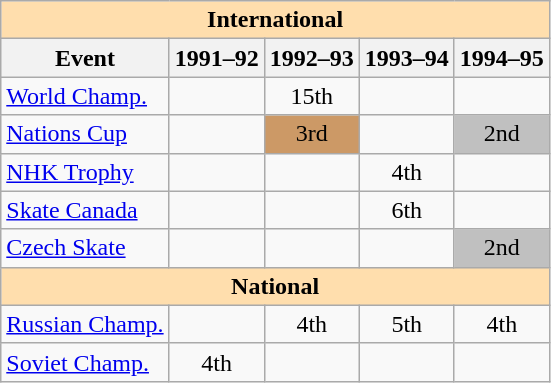<table class="wikitable" style="text-align:center">
<tr>
<th style="background-color: #ffdead; " colspan=5 align=center>International</th>
</tr>
<tr>
<th>Event</th>
<th>1991–92</th>
<th>1992–93</th>
<th>1993–94</th>
<th>1994–95</th>
</tr>
<tr>
<td align=left><a href='#'>World Champ.</a></td>
<td></td>
<td>15th</td>
<td></td>
<td></td>
</tr>
<tr>
<td align=left><a href='#'>Nations Cup</a></td>
<td></td>
<td bgcolor=cc9966>3rd</td>
<td></td>
<td bgcolor=silver>2nd</td>
</tr>
<tr>
<td align=left><a href='#'>NHK Trophy</a></td>
<td></td>
<td></td>
<td>4th</td>
<td></td>
</tr>
<tr>
<td align=left><a href='#'>Skate Canada</a></td>
<td></td>
<td></td>
<td>6th</td>
<td></td>
</tr>
<tr>
<td align=left><a href='#'>Czech Skate</a></td>
<td></td>
<td></td>
<td></td>
<td bgcolor=silver>2nd</td>
</tr>
<tr>
<th style="background-color: #ffdead; " colspan=5 align=center>National</th>
</tr>
<tr>
<td align=left><a href='#'>Russian Champ.</a></td>
<td></td>
<td>4th</td>
<td>5th</td>
<td>4th</td>
</tr>
<tr>
<td align=left><a href='#'>Soviet Champ.</a></td>
<td>4th</td>
<td></td>
<td></td>
<td></td>
</tr>
</table>
